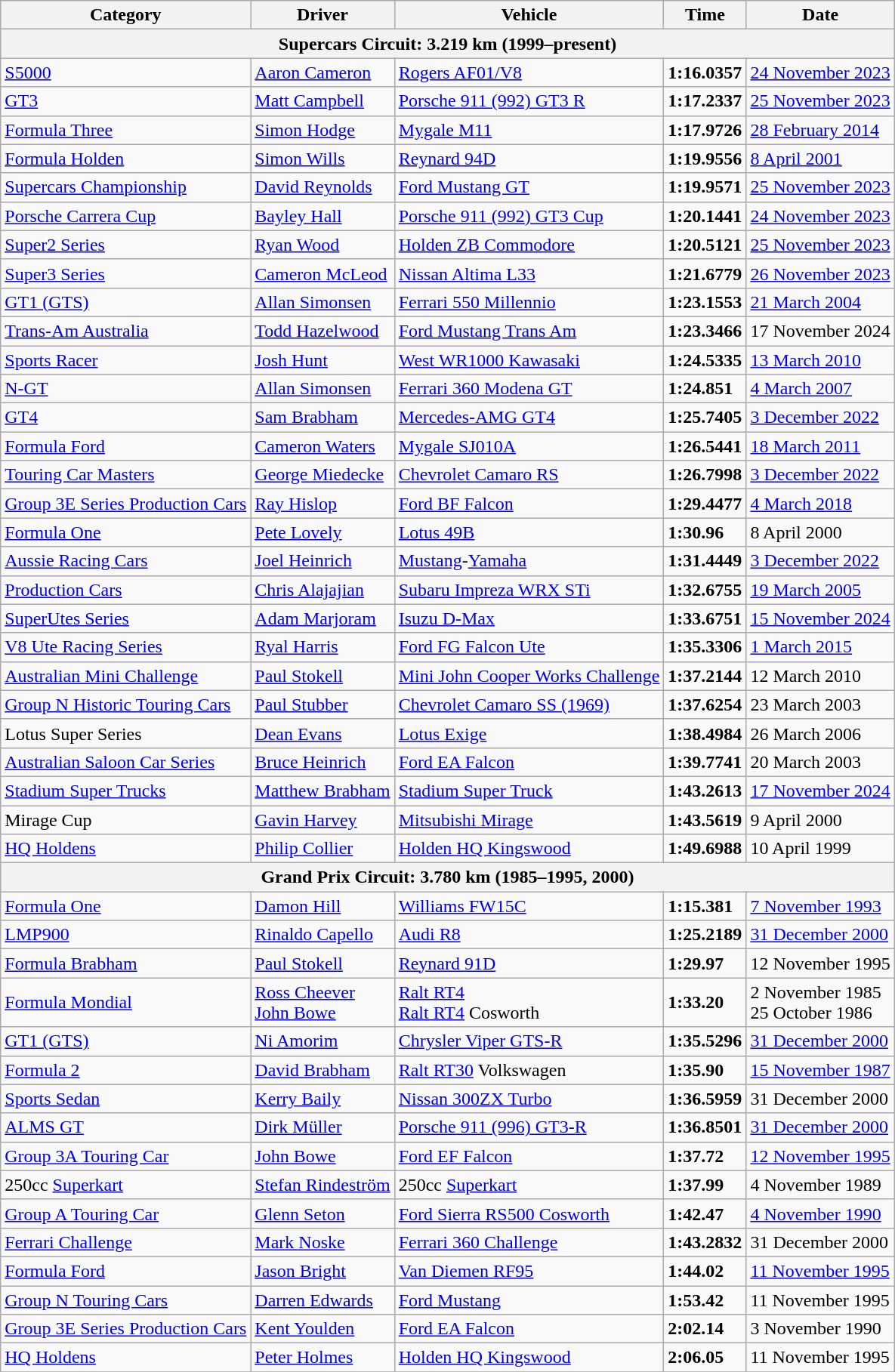<table class="wikitable">
<tr>
<th>Category</th>
<th>Driver</th>
<th>Vehicle</th>
<th>Time</th>
<th>Date</th>
</tr>
<tr>
<th colspan=5>Supercars Circuit: 3.219 km (1999–present)</th>
</tr>
<tr>
<td><a href='#'>S5000</a></td>
<td> <a href='#'>Aaron Cameron</a></td>
<td><a href='#'>Rogers AF01/V8</a></td>
<td><strong>1:16.0357</strong></td>
<td><a href='#'>24 November 2023</a></td>
</tr>
<tr>
<td><a href='#'>GT3</a></td>
<td> <a href='#'>Matt Campbell</a></td>
<td><a href='#'>Porsche 911 (992) GT3 R</a></td>
<td><strong>1:17.2337</strong></td>
<td><a href='#'>25 November 2023</a></td>
</tr>
<tr>
<td><a href='#'>Formula Three</a></td>
<td> <a href='#'>Simon Hodge</a></td>
<td><a href='#'>Mygale M11</a></td>
<td><strong>1:17.9726</strong></td>
<td><a href='#'>28 February 2014</a></td>
</tr>
<tr>
<td><a href='#'>Formula Holden</a></td>
<td> <a href='#'>Simon Wills</a></td>
<td><a href='#'>Reynard 94D</a></td>
<td><strong>1:19.9556</strong></td>
<td><a href='#'>8 April 2001</a></td>
</tr>
<tr>
<td><a href='#'>Supercars Championship</a></td>
<td> <a href='#'>David Reynolds</a></td>
<td><a href='#'>Ford Mustang GT</a></td>
<td><strong>1:19.9571</strong></td>
<td><a href='#'>25 November 2023</a></td>
</tr>
<tr>
<td><a href='#'>Porsche Carrera Cup</a></td>
<td> <a href='#'>Bayley Hall</a></td>
<td><a href='#'>Porsche 911 (992) GT3 Cup</a></td>
<td><strong>1:20.1441</strong></td>
<td><a href='#'>24 November 2023</a></td>
</tr>
<tr>
<td><a href='#'>Super2 Series</a></td>
<td> <a href='#'>Ryan Wood</a></td>
<td><a href='#'>Holden ZB Commodore</a></td>
<td><strong>1:20.5121</strong></td>
<td><a href='#'>25 November 2023</a></td>
</tr>
<tr>
<td><a href='#'>Super3 Series</a></td>
<td> <a href='#'>Cameron McLeod</a></td>
<td><a href='#'>Nissan Altima L33</a></td>
<td><strong>1:21.6779</strong></td>
<td><a href='#'>26 November 2023</a></td>
</tr>
<tr>
<td><a href='#'>GT1 (GTS)</a></td>
<td> <a href='#'>Allan Simonsen</a></td>
<td><a href='#'>Ferrari 550 Millennio</a></td>
<td><strong>1:23.1553</strong></td>
<td><a href='#'>21 March 2004</a></td>
</tr>
<tr>
<td><a href='#'>Trans-Am Australia</a></td>
<td> <a href='#'>Todd Hazelwood</a></td>
<td><a href='#'>Ford Mustang Trans Am</a></td>
<td><strong>1:23.3466</strong></td>
<td>17 November 2024</td>
</tr>
<tr>
<td><a href='#'>Sports Racer</a></td>
<td> <a href='#'>Josh Hunt</a></td>
<td><a href='#'>West WR1000 Kawasaki</a></td>
<td><strong>1:24.5335</strong></td>
<td><a href='#'>13 March 2010</a></td>
</tr>
<tr>
<td><a href='#'>N-GT</a></td>
<td> <a href='#'>Allan Simonsen</a></td>
<td><a href='#'>Ferrari 360 Modena GT</a></td>
<td><strong>1:24.851</strong></td>
<td><a href='#'>4 March 2007</a></td>
</tr>
<tr>
<td><a href='#'>GT4</a></td>
<td> <a href='#'>Sam Brabham</a></td>
<td><a href='#'>Mercedes-AMG GT4</a></td>
<td><strong>1:25.7405</strong></td>
<td><a href='#'>3 December 2022</a></td>
</tr>
<tr>
<td><a href='#'>Formula Ford</a></td>
<td> <a href='#'>Cameron Waters</a></td>
<td><a href='#'>Mygale SJ010A</a></td>
<td><strong>1:26.5441</strong></td>
<td><a href='#'>18 March 2011</a></td>
</tr>
<tr>
<td><a href='#'>Touring Car Masters</a></td>
<td> <a href='#'>George Miedecke</a></td>
<td><a href='#'>Chevrolet Camaro RS</a></td>
<td><strong>1:26.7998</strong></td>
<td><a href='#'>3 December 2022</a></td>
</tr>
<tr>
<td><a href='#'>Group 3E Series Production Cars</a></td>
<td> <a href='#'>Ray Hislop</a></td>
<td><a href='#'>Ford BF Falcon</a></td>
<td><strong>1:29.4477</strong></td>
<td><a href='#'>4 March 2018</a></td>
</tr>
<tr>
<td><a href='#'>Formula One</a></td>
<td> <a href='#'>Pete Lovely</a></td>
<td><a href='#'>Lotus 49B</a></td>
<td><strong>1:30.96</strong></td>
<td>8 April 2000</td>
</tr>
<tr>
<td><a href='#'>Aussie Racing Cars</a></td>
<td> <a href='#'>Joel Heinrich</a></td>
<td><a href='#'>Mustang</a>-<a href='#'>Yamaha</a></td>
<td><strong>1:31.4449</strong></td>
<td><a href='#'>3 December 2022</a></td>
</tr>
<tr>
<td><a href='#'>Production Cars</a></td>
<td> <a href='#'>Chris Alajajian</a></td>
<td><a href='#'>Subaru Impreza WRX STi</a></td>
<td><strong>1:32.6755</strong></td>
<td><a href='#'>19 March 2005</a></td>
</tr>
<tr>
<td><a href='#'>SuperUtes Series</a></td>
<td> <a href='#'>Adam Marjoram</a></td>
<td><a href='#'>Isuzu D-Max</a></td>
<td><strong>1:33.6751</strong></td>
<td><a href='#'>15 November 2024</a></td>
</tr>
<tr>
<td><a href='#'>V8 Ute Racing Series</a></td>
<td> <a href='#'>Ryal Harris</a></td>
<td><a href='#'>Ford FG Falcon Ute</a></td>
<td><strong>1:35.3306</strong></td>
<td><a href='#'>1 March 2015</a></td>
</tr>
<tr>
<td><a href='#'>Australian Mini Challenge</a></td>
<td> <a href='#'>Paul Stokell</a></td>
<td><a href='#'>Mini John Cooper Works Challenge</a></td>
<td><strong>1:37.2144</strong></td>
<td>12 March 2010</td>
</tr>
<tr>
<td><a href='#'>Group N Historic Touring Cars</a></td>
<td> <a href='#'>Paul Stubber</a></td>
<td><a href='#'>Chevrolet Camaro SS (1969)</a></td>
<td><strong>1:37.6254</strong></td>
<td>23 March 2003</td>
</tr>
<tr>
<td>Lotus Super Series</td>
<td> <a href='#'>Dean Evans</a></td>
<td><a href='#'>Lotus Exige</a></td>
<td><strong>1:38.4984</strong></td>
<td>26 March 2006</td>
</tr>
<tr>
<td><a href='#'>Australian Saloon Car Series</a></td>
<td> <a href='#'>Bruce Heinrich</a></td>
<td><a href='#'>Ford EA Falcon</a></td>
<td><strong>1:39.7741</strong></td>
<td>20 March 2003</td>
</tr>
<tr>
<td><a href='#'>Stadium Super Trucks</a></td>
<td> <a href='#'>Matthew Brabham</a></td>
<td><a href='#'>Stadium Super Truck</a></td>
<td><strong>1:43.2613</strong></td>
<td><a href='#'>17 November 2024</a></td>
</tr>
<tr>
<td>Mirage Cup</td>
<td> <a href='#'>Gavin Harvey</a></td>
<td><a href='#'>Mitsubishi Mirage</a></td>
<td><strong>1:43.5619</strong></td>
<td>9 April 2000</td>
</tr>
<tr>
<td><a href='#'>HQ Holdens</a></td>
<td> <a href='#'>Philip Collier</a></td>
<td><a href='#'>Holden HQ Kingswood</a></td>
<td><strong>1:49.6988</strong></td>
<td>10 April 1999</td>
</tr>
<tr>
<th colspan=5>Grand Prix Circuit: 3.780 km (1985–1995, 2000)</th>
</tr>
<tr>
<td><a href='#'>Formula One</a></td>
<td> <a href='#'>Damon Hill</a></td>
<td><a href='#'>Williams FW15C</a></td>
<td><strong>1:15.381</strong></td>
<td><a href='#'>7 November 1993</a></td>
</tr>
<tr>
<td><a href='#'>LMP900</a></td>
<td> <a href='#'>Rinaldo Capello</a></td>
<td><a href='#'>Audi R8</a></td>
<td><strong>1:25.2189</strong></td>
<td><a href='#'>31 December 2000</a></td>
</tr>
<tr>
<td><a href='#'>Formula Brabham</a></td>
<td> <a href='#'>Paul Stokell</a></td>
<td><a href='#'>Reynard 91D</a></td>
<td><strong>1:29.97</strong></td>
<td>12 November 1995</td>
</tr>
<tr>
<td><a href='#'>Formula Mondial</a></td>
<td> <a href='#'>Ross Cheever</a><br> <a href='#'>John Bowe</a></td>
<td><a href='#'>Ralt RT4</a><br><a href='#'>Ralt RT4</a> Cosworth</td>
<td><strong>1:33.20</strong></td>
<td>2 November 1985<br>25 October 1986</td>
</tr>
<tr>
<td><a href='#'>GT1 (GTS)</a></td>
<td> <a href='#'>Ni Amorim</a></td>
<td><a href='#'>Chrysler Viper GTS-R</a></td>
<td><strong>1:35.5296</strong></td>
<td><a href='#'>31 December 2000</a></td>
</tr>
<tr>
<td><a href='#'>Formula 2</a></td>
<td> <a href='#'>David Brabham</a></td>
<td><a href='#'>Ralt RT30</a> Volkswagen</td>
<td><strong>1:35.90</strong></td>
<td><a href='#'>15 November 1987</a></td>
</tr>
<tr>
<td><a href='#'>Sports Sedan</a></td>
<td> <a href='#'>Kerry Baily</a></td>
<td><a href='#'>Nissan 300ZX Turbo</a></td>
<td><strong>1:36.5959</strong></td>
<td>31 December 2000</td>
</tr>
<tr>
<td><a href='#'>ALMS GT</a></td>
<td> <a href='#'>Dirk Müller</a></td>
<td><a href='#'>Porsche 911 (996) GT3-R</a></td>
<td><strong>1:36.8501</strong></td>
<td><a href='#'>31 December 2000</a></td>
</tr>
<tr>
<td><a href='#'>Group 3A Touring Car</a></td>
<td> <a href='#'>John Bowe</a></td>
<td><a href='#'>Ford EF Falcon</a></td>
<td><strong>1:37.72</strong></td>
<td><a href='#'>12 November 1995</a></td>
</tr>
<tr>
<td>250cc <a href='#'>Superkart</a></td>
<td> <a href='#'>Stefan Rindeström</a></td>
<td>250cc <a href='#'>Superkart</a></td>
<td><strong>1:37.99</strong></td>
<td>4 November 1989</td>
</tr>
<tr>
<td><a href='#'>Group A Touring Car</a></td>
<td> <a href='#'>Glenn Seton</a></td>
<td><a href='#'>Ford Sierra RS500 Cosworth</a></td>
<td><strong>1:42.47</strong></td>
<td><a href='#'>4 November 1990</a></td>
</tr>
<tr>
<td><a href='#'>Ferrari Challenge</a></td>
<td> <a href='#'>Mark Noske</a></td>
<td><a href='#'>Ferrari 360 Challenge</a></td>
<td><strong>1:43.2832</strong></td>
<td>31 December 2000</td>
</tr>
<tr>
<td><a href='#'>Formula Ford</a></td>
<td> <a href='#'>Jason Bright</a></td>
<td><a href='#'>Van Diemen RF95</a></td>
<td><strong>1:44.02</strong></td>
<td><a href='#'>11 November 1995</a></td>
</tr>
<tr>
<td><a href='#'>Group N Touring Cars</a></td>
<td> <a href='#'>Darren Edwards</a></td>
<td><a href='#'>Ford Mustang</a></td>
<td><strong>1:53.42</strong></td>
<td>11 November 1995</td>
</tr>
<tr>
<td><a href='#'>Group 3E Series Production Cars</a></td>
<td> <a href='#'>Kent Youlden</a></td>
<td><a href='#'>Ford EA Falcon</a></td>
<td><strong>2:02.14</strong></td>
<td>3 November 1990</td>
</tr>
<tr>
<td><a href='#'>HQ Holdens</a></td>
<td> <a href='#'>Peter Holmes</a></td>
<td><a href='#'>Holden HQ Kingswood</a></td>
<td><strong>2:06.05</strong></td>
<td>11 November 1995</td>
</tr>
<tr>
</tr>
</table>
